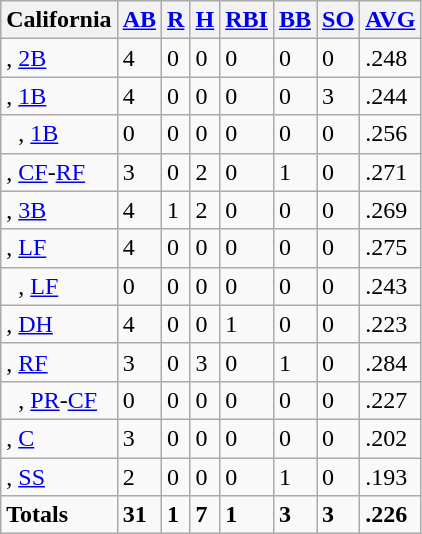<table class="wikitable sortable">
<tr>
<th>California</th>
<th><a href='#'>AB</a></th>
<th><a href='#'>R</a></th>
<th><a href='#'>H</a></th>
<th><a href='#'>RBI</a></th>
<th><a href='#'>BB</a></th>
<th><a href='#'>SO</a></th>
<th><a href='#'>AVG</a></th>
</tr>
<tr>
<td>, <a href='#'>2B</a></td>
<td>4</td>
<td>0</td>
<td>0</td>
<td>0</td>
<td>0</td>
<td>0</td>
<td>.248</td>
</tr>
<tr>
<td>, <a href='#'>1B</a></td>
<td>4</td>
<td>0</td>
<td>0</td>
<td>0</td>
<td>0</td>
<td>3</td>
<td>.244</td>
</tr>
<tr>
<td>  , <a href='#'>1B</a></td>
<td>0</td>
<td>0</td>
<td>0</td>
<td>0</td>
<td>0</td>
<td>0</td>
<td>.256</td>
</tr>
<tr>
<td>, <a href='#'>CF</a>-<a href='#'>RF</a></td>
<td>3</td>
<td>0</td>
<td>2</td>
<td>0</td>
<td>1</td>
<td>0</td>
<td>.271</td>
</tr>
<tr>
<td>, <a href='#'>3B</a></td>
<td>4</td>
<td>1</td>
<td>2</td>
<td>0</td>
<td>0</td>
<td>0</td>
<td>.269</td>
</tr>
<tr>
<td>, <a href='#'>LF</a></td>
<td>4</td>
<td>0</td>
<td>0</td>
<td>0</td>
<td>0</td>
<td>0</td>
<td>.275</td>
</tr>
<tr>
<td>  , <a href='#'>LF</a></td>
<td>0</td>
<td>0</td>
<td>0</td>
<td>0</td>
<td>0</td>
<td>0</td>
<td>.243</td>
</tr>
<tr>
<td>, <a href='#'>DH</a></td>
<td>4</td>
<td>0</td>
<td>0</td>
<td>1</td>
<td>0</td>
<td>0</td>
<td>.223</td>
</tr>
<tr>
<td>, <a href='#'>RF</a></td>
<td>3</td>
<td>0</td>
<td>3</td>
<td>0</td>
<td>1</td>
<td>0</td>
<td>.284</td>
</tr>
<tr>
<td>  , <a href='#'>PR</a>-<a href='#'>CF</a></td>
<td>0</td>
<td>0</td>
<td>0</td>
<td>0</td>
<td>0</td>
<td>0</td>
<td>.227</td>
</tr>
<tr>
<td>, <a href='#'>C</a></td>
<td>3</td>
<td>0</td>
<td>0</td>
<td>0</td>
<td>0</td>
<td>0</td>
<td>.202</td>
</tr>
<tr>
<td>, <a href='#'>SS</a></td>
<td>2</td>
<td>0</td>
<td>0</td>
<td>0</td>
<td>1</td>
<td>0</td>
<td>.193</td>
</tr>
<tr class="sortbottom">
<td><strong>Totals</strong></td>
<td><strong>31</strong></td>
<td><strong>1</strong></td>
<td><strong>7</strong></td>
<td><strong>1</strong></td>
<td><strong>3</strong></td>
<td><strong>3</strong></td>
<td><strong>.226</strong></td>
</tr>
</table>
